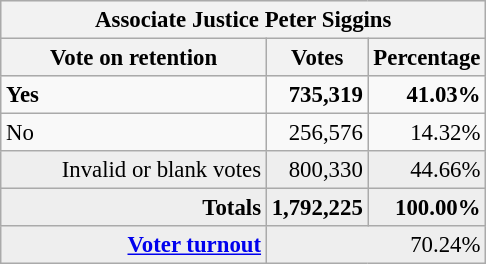<table class="wikitable" style="font-size: 95%;">
<tr style="background-color:#E9E9E9">
<th colspan="3">Associate Justice Peter Siggins</th>
</tr>
<tr bgcolor="#EEEEEE" align="center">
<th style="width: 170px">Vote on retention</th>
<th style="width: 50px">Votes</th>
<th style="width: 40px">Percentage</th>
</tr>
<tr>
<td><strong>Yes</strong></td>
<td align="right"><strong>735,319</strong></td>
<td align="right"><strong>41.03%</strong></td>
</tr>
<tr>
<td>No</td>
<td align="right">256,576</td>
<td align="right">14.32%</td>
</tr>
<tr bgcolor="#EEEEEE">
<td align="right">Invalid or blank votes</td>
<td align="right">800,330</td>
<td align="right">44.66%</td>
</tr>
<tr bgcolor="#EEEEEE">
<td align="right"><strong>Totals</strong></td>
<td align="right"><strong>1,792,225</strong></td>
<td align="right"><strong>100.00%</strong></td>
</tr>
<tr bgcolor="#EEEEEE">
<td align="right"><strong><a href='#'>Voter turnout</a></strong></td>
<td colspan="2" align="right">70.24%</td>
</tr>
</table>
